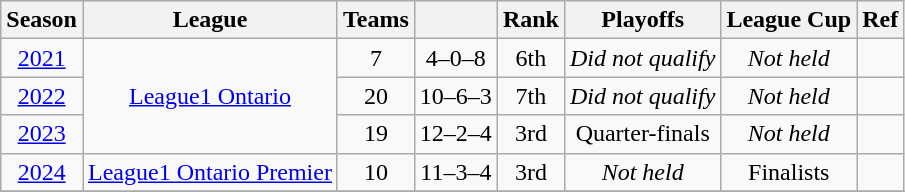<table class="wikitable" style="text-align: center;">
<tr>
<th>Season</th>
<th>League</th>
<th>Teams</th>
<th></th>
<th>Rank</th>
<th>Playoffs</th>
<th>League Cup</th>
<th>Ref</th>
</tr>
<tr>
<td><a href='#'>2021</a></td>
<td rowspan="3"><a href='#'>League1 Ontario</a></td>
<td>7</td>
<td>4–0–8</td>
<td>6th</td>
<td><em>Did not qualify</em></td>
<td><em>Not held</em></td>
<td></td>
</tr>
<tr>
<td><a href='#'>2022</a></td>
<td>20</td>
<td>10–6–3</td>
<td>7th</td>
<td><em>Did not qualify</em></td>
<td><em>Not held</em></td>
<td></td>
</tr>
<tr>
<td><a href='#'>2023</a></td>
<td>19</td>
<td>12–2–4</td>
<td>3rd</td>
<td>Quarter-finals</td>
<td><em>Not held</em></td>
<td></td>
</tr>
<tr>
<td><a href='#'>2024</a></td>
<td><a href='#'>League1 Ontario Premier</a></td>
<td>10</td>
<td>11–3–4</td>
<td>3rd</td>
<td><em>Not held</em></td>
<td>Finalists</td>
<td></td>
</tr>
<tr>
</tr>
</table>
